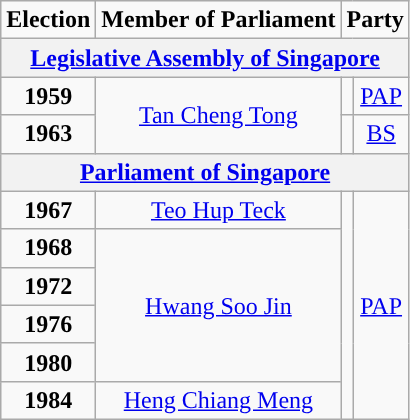<table class="wikitable" align="center" style="text-align:center">
<tr>
<td><strong>Election </strong></td>
<td><strong>Member of Parliament</strong></td>
<td colspan="2"><strong>Party</strong></td>
</tr>
<tr>
<th colspan="4"><a href='#'>Legislative Assembly of Singapore</a></th>
</tr>
<tr>
<td><strong>1959</strong></td>
<td rowspan="2"><a href='#'>Tan Cheng Tong</a></td>
<td></td>
<td><a href='#'>PAP</a></td>
</tr>
<tr>
<td><strong>1963</strong></td>
<td></td>
<td><a href='#'>BS</a></td>
</tr>
<tr>
<th colspan="4"><a href='#'>Parliament of Singapore</a></th>
</tr>
<tr>
<td><strong>1967</strong></td>
<td><a href='#'>Teo Hup Teck</a></td>
<td rowspan="6"></td>
<td rowspan="6"><a href='#'>PAP</a></td>
</tr>
<tr>
<td><strong>1968</strong></td>
<td rowspan="4"><a href='#'>Hwang Soo Jin</a></td>
</tr>
<tr>
<td><strong>1972</strong></td>
</tr>
<tr>
<td><strong>1976</strong></td>
</tr>
<tr>
<td><strong>1980</strong></td>
</tr>
<tr>
<td><strong>1984</strong></td>
<td><a href='#'>Heng Chiang Meng</a></td>
</tr>
</table>
